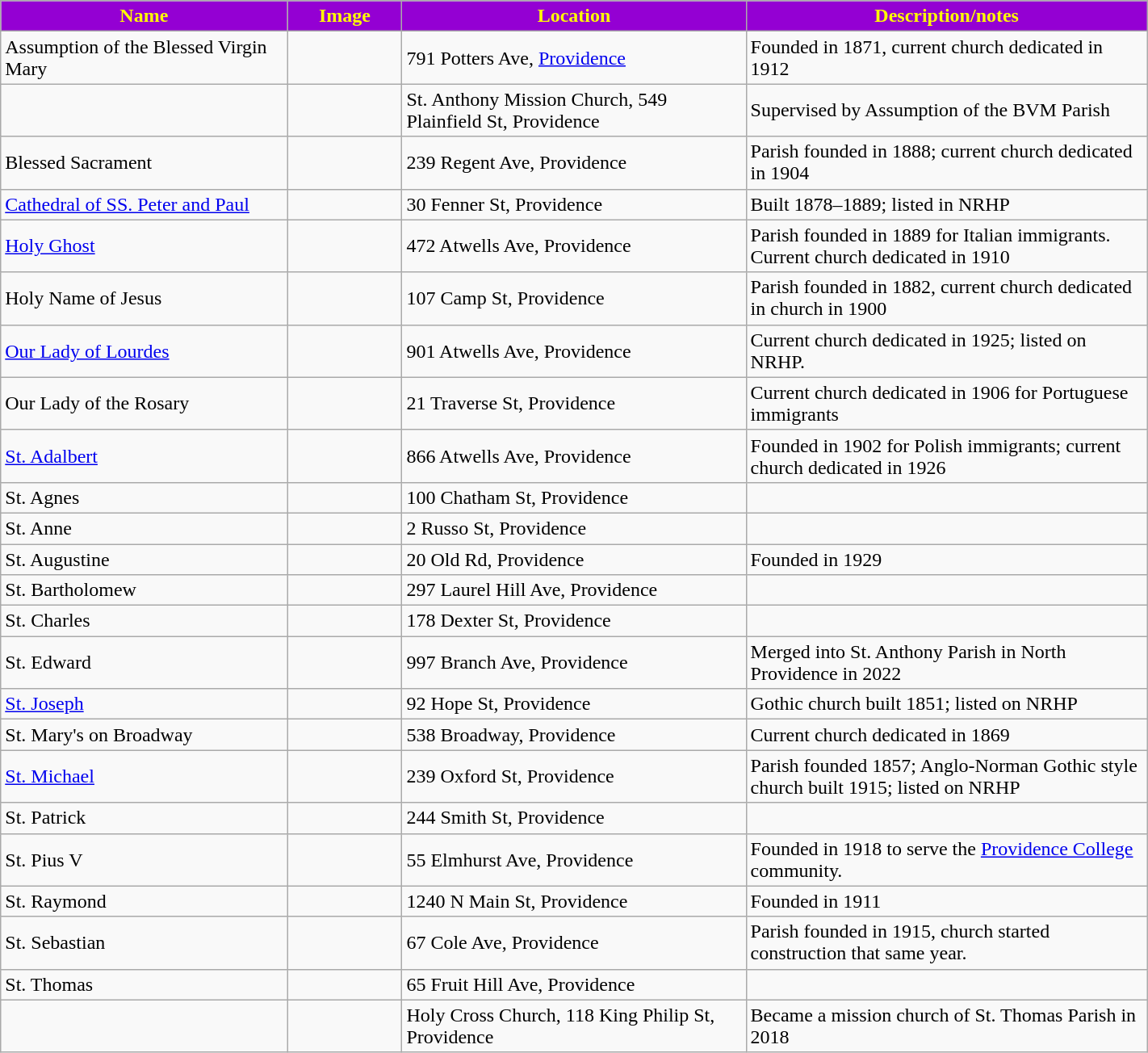<table class="wikitable sortable" style="width:75%">
<tr>
<th style="background:darkviolet; color:yellow;" width="25%"><strong>Name</strong></th>
<th style="background:darkviolet; color:yellow;" width="10%"><strong>Image</strong></th>
<th style="background:darkviolet; color:yellow;" width="30%"><strong>Location</strong></th>
<th style="background:darkviolet; color:yellow;" width="35%"><strong>Description/notes</strong></th>
</tr>
<tr>
<td>Assumption of the Blessed Virgin Mary</td>
<td></td>
<td>791 Potters Ave, <a href='#'>Providence</a></td>
<td>Founded in 1871, current church dedicated in 1912 </td>
</tr>
<tr>
<td></td>
<td></td>
<td>St. Anthony Mission Church, 549 Plainfield St, Providence</td>
<td>Supervised by Assumption of the BVM Parish</td>
</tr>
<tr>
<td>Blessed Sacrament</td>
<td></td>
<td>239 Regent Ave, Providence</td>
<td>Parish founded in 1888;  current church dedicated in 1904</td>
</tr>
<tr>
<td><a href='#'>Cathedral of SS. Peter and Paul</a></td>
<td></td>
<td>30 Fenner St, Providence</td>
<td>Built 1878–1889; listed in NRHP</td>
</tr>
<tr>
<td><a href='#'>Holy Ghost</a></td>
<td></td>
<td>472 Atwells Ave, Providence</td>
<td>Parish founded in 1889 for Italian immigrants. Current church dedicated in 1910</td>
</tr>
<tr>
<td>Holy Name of Jesus</td>
<td></td>
<td>107 Camp St, Providence</td>
<td>Parish founded in 1882, current church dedicated in  church in 1900</td>
</tr>
<tr>
<td><a href='#'>Our Lady of Lourdes</a></td>
<td></td>
<td>901 Atwells Ave, Providence</td>
<td>Current church dedicated in 1925; listed on NRHP.</td>
</tr>
<tr>
<td>Our Lady of the Rosary</td>
<td></td>
<td>21 Traverse St, Providence</td>
<td>Current church dedicated in 1906 for Portuguese immigrants</td>
</tr>
<tr>
<td><a href='#'>St. Adalbert</a></td>
<td></td>
<td>866 Atwells Ave, Providence</td>
<td>Founded in 1902 for Polish immigrants; current church dedicated in 1926</td>
</tr>
<tr>
<td>St. Agnes</td>
<td></td>
<td>100 Chatham St, Providence</td>
<td></td>
</tr>
<tr>
<td>St. Anne</td>
<td></td>
<td>2 Russo St, Providence</td>
<td></td>
</tr>
<tr>
<td>St. Augustine</td>
<td></td>
<td>20 Old Rd, Providence</td>
<td>Founded in 1929</td>
</tr>
<tr>
<td>St. Bartholomew</td>
<td></td>
<td>297 Laurel Hill Ave, Providence</td>
<td></td>
</tr>
<tr>
<td>St. Charles</td>
<td></td>
<td>178 Dexter St, Providence</td>
<td></td>
</tr>
<tr>
<td>St. Edward</td>
<td></td>
<td>997 Branch Ave, Providence</td>
<td>Merged into St. Anthony Parish in North Providence in 2022</td>
</tr>
<tr>
<td><a href='#'>St. Joseph</a></td>
<td></td>
<td>92 Hope St, Providence</td>
<td>Gothic church built 1851; listed on NRHP</td>
</tr>
<tr>
<td>St. Mary's on Broadway</td>
<td></td>
<td>538 Broadway, Providence</td>
<td>Current church dedicated in 1869</td>
</tr>
<tr>
<td><a href='#'>St. Michael</a></td>
<td></td>
<td>239 Oxford St, Providence</td>
<td>Parish founded 1857; Anglo-Norman Gothic style church built 1915; listed on NRHP</td>
</tr>
<tr>
<td>St. Patrick</td>
<td></td>
<td>244 Smith St, Providence</td>
<td></td>
</tr>
<tr>
<td>St. Pius V</td>
<td></td>
<td>55 Elmhurst Ave, Providence</td>
<td>Founded in 1918 to serve the <a href='#'>Providence College</a> community.</td>
</tr>
<tr>
<td>St. Raymond</td>
<td></td>
<td>1240 N Main St, Providence</td>
<td>Founded in 1911</td>
</tr>
<tr>
<td>St. Sebastian</td>
<td></td>
<td>67 Cole Ave, Providence</td>
<td>Parish founded in 1915, church started construction that same year.</td>
</tr>
<tr>
<td>St. Thomas</td>
<td></td>
<td>65 Fruit Hill Ave, Providence</td>
<td></td>
</tr>
<tr>
<td></td>
<td></td>
<td>Holy Cross Church, 118 King Philip St, Providence</td>
<td>Became a mission church of St. Thomas Parish in 2018</td>
</tr>
</table>
